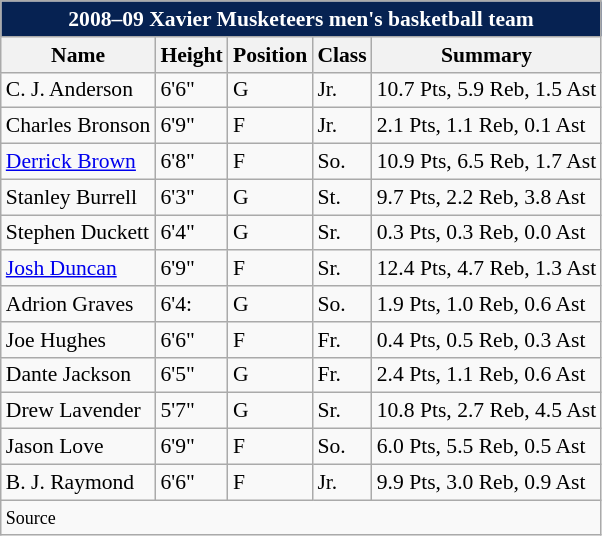<table class="wikitable" style="font-size: 90%"|->
<tr>
<th colspan=9 style="background:#062252; color:#FFFFFF;">2008–09 Xavier Musketeers men's basketball team</th>
</tr>
<tr>
<th>Name</th>
<th>Height</th>
<th>Position</th>
<th>Class</th>
<th>Summary</th>
</tr>
<tr>
<td>C. J. Anderson</td>
<td>6'6"</td>
<td>G</td>
<td>Jr.</td>
<td>10.7 Pts,  5.9 Reb, 1.5 Ast</td>
</tr>
<tr>
<td>Charles Bronson</td>
<td>6'9"</td>
<td>F</td>
<td>Jr.</td>
<td>2.1 Pts, 1.1 Reb, 0.1 Ast</td>
</tr>
<tr>
<td><a href='#'>Derrick Brown</a></td>
<td>6'8"</td>
<td>F</td>
<td>So.</td>
<td>10.9 Pts, 6.5 Reb, 1.7 Ast</td>
</tr>
<tr>
<td>Stanley Burrell</td>
<td>6'3"</td>
<td>G</td>
<td>St.</td>
<td>9.7 Pts, 2.2 Reb, 3.8 Ast</td>
</tr>
<tr>
<td>Stephen Duckett</td>
<td>6'4"</td>
<td>G</td>
<td>Sr.</td>
<td>0.3 Pts, 0.3 Reb, 0.0 Ast</td>
</tr>
<tr>
<td><a href='#'>Josh Duncan</a></td>
<td>6'9"</td>
<td>F</td>
<td>Sr.</td>
<td>12.4 Pts, 4.7 Reb, 1.3 Ast</td>
</tr>
<tr>
<td>Adrion Graves</td>
<td>6'4:</td>
<td>G</td>
<td>So.</td>
<td>1.9 Pts, 1.0 Reb, 0.6 Ast</td>
</tr>
<tr>
<td>Joe Hughes</td>
<td>6'6"</td>
<td>F</td>
<td>Fr.</td>
<td>0.4 Pts, 0.5 Reb, 0.3 Ast</td>
</tr>
<tr>
<td>Dante Jackson</td>
<td>6'5"</td>
<td>G</td>
<td>Fr.</td>
<td>2.4 Pts, 1.1 Reb, 0.6 Ast</td>
</tr>
<tr>
<td>Drew Lavender</td>
<td>5'7"</td>
<td>G</td>
<td>Sr.</td>
<td>10.8 Pts, 2.7 Reb, 4.5 Ast</td>
</tr>
<tr>
<td>Jason Love</td>
<td>6'9"</td>
<td>F</td>
<td>So.</td>
<td>6.0 Pts, 5.5 Reb, 0.5 Ast</td>
</tr>
<tr>
<td>B. J. Raymond</td>
<td>6'6"</td>
<td>F</td>
<td>Jr.</td>
<td>9.9 Pts, 3.0 Reb, 0.9 Ast</td>
</tr>
<tr>
<td colspan=9><small>Source</small></td>
</tr>
</table>
